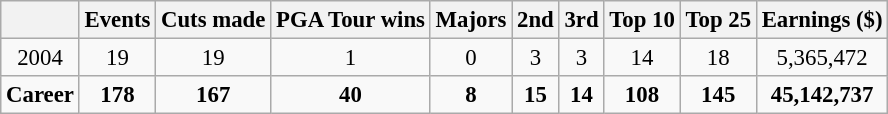<table class=wikitable style="font-size:95%;text-align:center">
<tr>
<th></th>
<th>Events</th>
<th>Cuts made</th>
<th>PGA Tour wins</th>
<th>Majors</th>
<th>2nd</th>
<th>3rd</th>
<th>Top 10</th>
<th>Top 25</th>
<th>Earnings ($)</th>
</tr>
<tr>
<td>2004</td>
<td>19</td>
<td>19</td>
<td>1</td>
<td>0</td>
<td>3</td>
<td>3</td>
<td>14</td>
<td>18</td>
<td>5,365,472</td>
</tr>
<tr>
<td><strong>Career</strong></td>
<td><strong>178</strong></td>
<td><strong>167</strong></td>
<td><strong>40</strong></td>
<td><strong>8</strong></td>
<td><strong>15</strong></td>
<td><strong>14</strong></td>
<td><strong>108</strong></td>
<td><strong>145</strong></td>
<td><strong>45,142,737</strong></td>
</tr>
</table>
